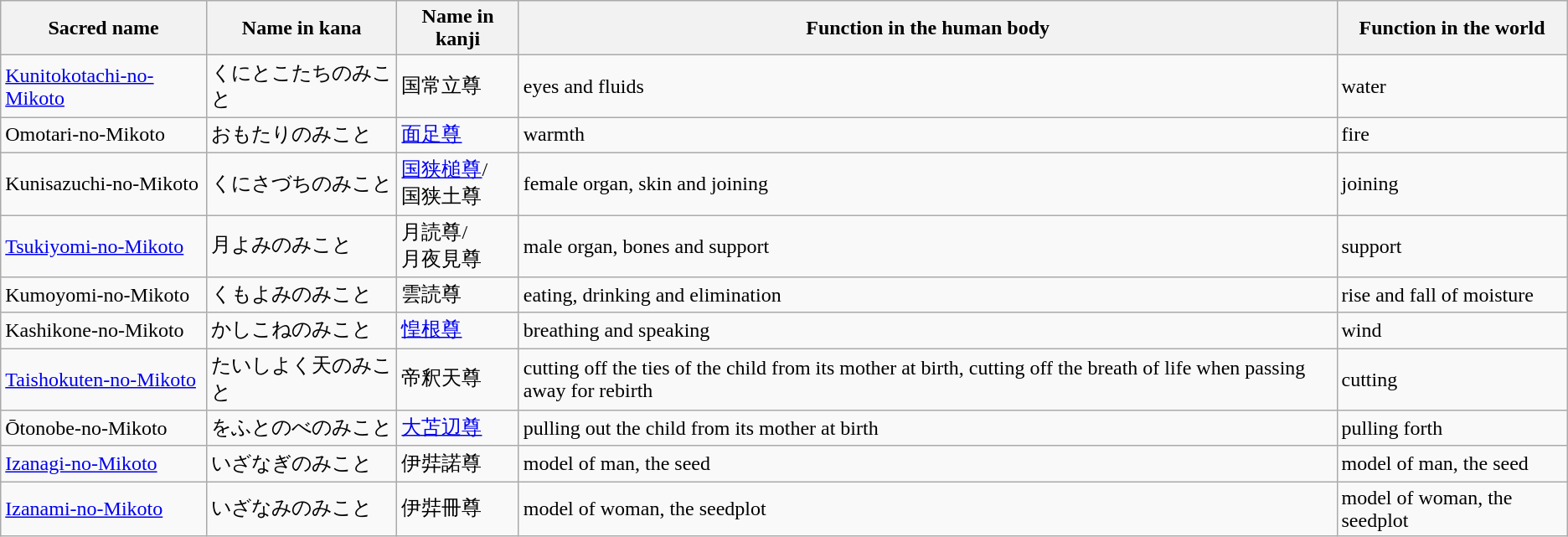<table class="wikitable">
<tr>
<th>Sacred name</th>
<th>Name in kana</th>
<th>Name in kanji</th>
<th>Function in the human body</th>
<th>Function in the world</th>
</tr>
<tr>
<td><a href='#'>Kunitokotachi-no-Mikoto</a></td>
<td>くにとこたちのみこと</td>
<td>国常立尊</td>
<td>eyes and fluids</td>
<td>water</td>
</tr>
<tr>
<td>Omotari-no-Mikoto</td>
<td>おもたりのみこと</td>
<td><a href='#'>面足尊</a></td>
<td>warmth</td>
<td>fire</td>
</tr>
<tr>
<td>Kunisazuchi-no-Mikoto</td>
<td>くにさづちのみこと</td>
<td><a href='#'>国狭槌尊</a>/<br>国狭土尊</td>
<td>female organ, skin and joining</td>
<td>joining</td>
</tr>
<tr>
<td><a href='#'>Tsukiyomi-no-Mikoto</a></td>
<td>月よみのみこと</td>
<td>月読尊/<br>月夜見尊</td>
<td>male organ, bones and support</td>
<td>support</td>
</tr>
<tr>
<td>Kumoyomi-no-Mikoto</td>
<td>くもよみのみこと</td>
<td>雲読尊</td>
<td>eating, drinking and elimination</td>
<td>rise and fall of moisture</td>
</tr>
<tr>
<td>Kashikone-no-Mikoto</td>
<td>かしこねのみこと</td>
<td><a href='#'>惶根尊</a></td>
<td>breathing and speaking</td>
<td>wind</td>
</tr>
<tr>
<td><a href='#'>Taishokuten-no-Mikoto</a></td>
<td>たいしよく天のみこと</td>
<td>帝釈天尊</td>
<td>cutting off the ties of the child from its mother at birth, cutting off the breath of life when passing away for rebirth</td>
<td>cutting</td>
</tr>
<tr>
<td>Ōtonobe-no-Mikoto</td>
<td>をふとのべのみこと</td>
<td><a href='#'>大苫辺尊</a></td>
<td>pulling out the child from its mother at birth</td>
<td>pulling forth</td>
</tr>
<tr>
<td><a href='#'>Izanagi-no-Mikoto</a></td>
<td>いざなぎのみこと</td>
<td>伊弉諾尊</td>
<td>model of man, the seed</td>
<td>model of man, the seed</td>
</tr>
<tr>
<td><a href='#'>Izanami-no-Mikoto</a></td>
<td>いざなみのみこと</td>
<td>伊弉冊尊</td>
<td>model of woman, the seedplot</td>
<td>model of woman, the seedplot</td>
</tr>
</table>
